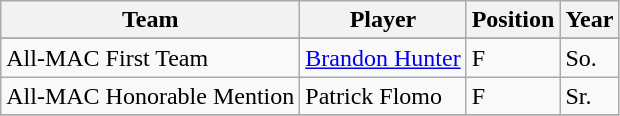<table class="wikitable" border="1">
<tr align=center>
<th style= >Team</th>
<th style= >Player</th>
<th style= >Position</th>
<th style= >Year</th>
</tr>
<tr align="center">
</tr>
<tr>
<td>All-MAC First Team</td>
<td><a href='#'>Brandon Hunter</a></td>
<td>F</td>
<td>So.</td>
</tr>
<tr>
<td>All-MAC Honorable Mention</td>
<td>Patrick Flomo</td>
<td>F</td>
<td>Sr.</td>
</tr>
<tr>
</tr>
</table>
